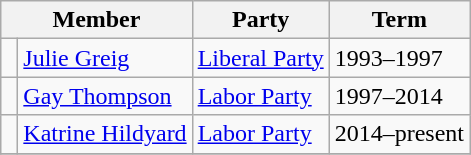<table class="wikitable">
<tr>
<th colspan="2">Member</th>
<th>Party</th>
<th>Term</th>
</tr>
<tr>
<td> </td>
<td><a href='#'>Julie Greig</a></td>
<td><a href='#'>Liberal Party</a></td>
<td>1993–1997</td>
</tr>
<tr>
<td> </td>
<td><a href='#'>Gay Thompson</a></td>
<td><a href='#'>Labor Party</a></td>
<td>1997–2014</td>
</tr>
<tr>
<td> </td>
<td><a href='#'>Katrine Hildyard</a></td>
<td><a href='#'>Labor Party</a></td>
<td>2014–present</td>
</tr>
<tr>
</tr>
</table>
